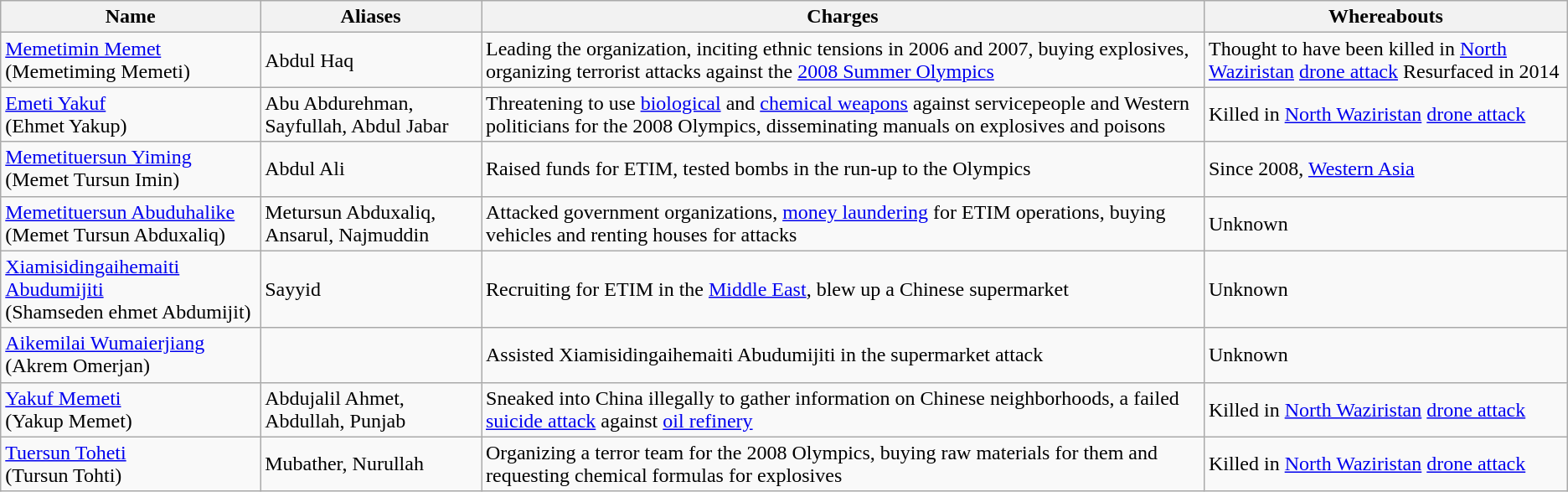<table class="wikitable">
<tr>
<th><strong>Name</strong></th>
<th><strong>Aliases</strong></th>
<th><strong>Charges</strong></th>
<th><strong>Whereabouts</strong></th>
</tr>
<tr>
<td><a href='#'>Memetimin Memet</a> (Memetiming Memeti)</td>
<td>Abdul Haq</td>
<td>Leading the organization, inciting ethnic tensions in 2006 and 2007, buying explosives, organizing terrorist attacks against the <a href='#'>2008 Summer Olympics</a></td>
<td>Thought to have been killed in <a href='#'>North Waziristan</a> <a href='#'>drone attack</a> Resurfaced in 2014</td>
</tr>
<tr>
<td><a href='#'>Emeti Yakuf</a> <br> (Ehmet Yakup)</td>
<td>Abu Abdurehman, Sayfullah, Abdul Jabar</td>
<td>Threatening to use <a href='#'>biological</a> and <a href='#'>chemical weapons</a> against servicepeople and Western politicians for the 2008 Olympics, disseminating manuals on explosives and poisons</td>
<td>Killed in <a href='#'>North Waziristan</a> <a href='#'>drone attack</a></td>
</tr>
<tr>
<td><a href='#'>Memetituersun Yiming</a> <br> (Memet Tursun Imin)</td>
<td>Abdul Ali</td>
<td>Raised funds for ETIM, tested bombs in the run-up to the Olympics</td>
<td>Since 2008, <a href='#'>Western Asia</a></td>
</tr>
<tr>
<td><a href='#'>Memetituersun Abuduhalike</a><br>(Memet Tursun Abduxaliq)</td>
<td>Metursun Abduxaliq, Ansarul, Najmuddin</td>
<td>Attacked government organizations, <a href='#'>money laundering</a> for ETIM operations, buying vehicles and renting houses for attacks</td>
<td>Unknown</td>
</tr>
<tr>
<td><a href='#'>Xiamisidingaihemaiti Abudumijiti</a> <br> (Shamseden ehmet Abdumijit)</td>
<td>Sayyid</td>
<td>Recruiting for ETIM in the <a href='#'>Middle East</a>, blew up a Chinese supermarket</td>
<td>Unknown</td>
</tr>
<tr>
<td><a href='#'>Aikemilai Wumaierjiang</a> <br> (Akrem Omerjan)</td>
<td></td>
<td>Assisted Xiamisidingaihemaiti Abudumijiti in the supermarket attack</td>
<td>Unknown</td>
</tr>
<tr>
<td><a href='#'>Yakuf Memeti</a> <br> (Yakup Memet)</td>
<td>Abdujalil Ahmet, Abdullah, Punjab</td>
<td>Sneaked into China illegally to gather information on Chinese neighborhoods, a failed <a href='#'>suicide attack</a> against <a href='#'>oil refinery</a></td>
<td>Killed in <a href='#'>North Waziristan</a> <a href='#'>drone attack</a></td>
</tr>
<tr>
<td><a href='#'>Tuersun Toheti</a> <br> (Tursun Tohti)</td>
<td>Mubather, Nurullah</td>
<td>Organizing a terror team for the 2008 Olympics, buying raw materials for them and requesting chemical formulas for explosives</td>
<td>Killed in <a href='#'>North Waziristan</a> <a href='#'>drone attack</a></td>
</tr>
</table>
